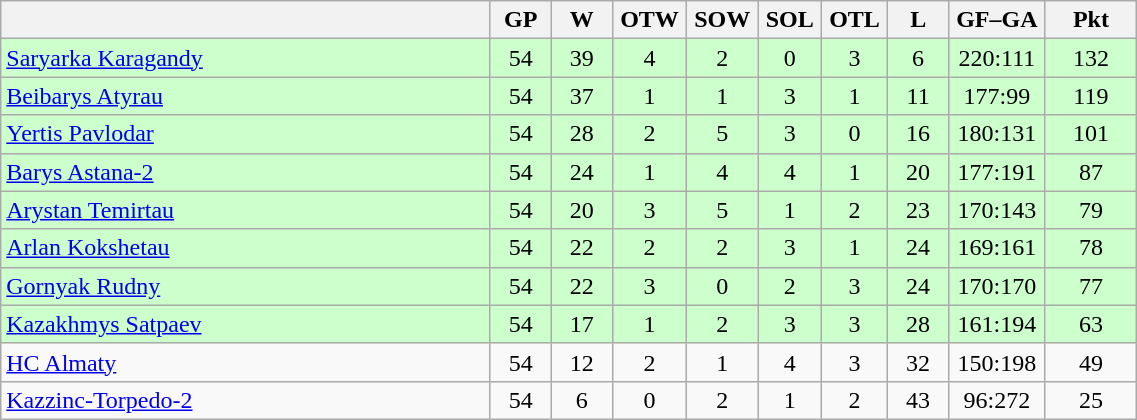<table class="wikitable" width="60%">
<tr>
<th width="40%" bgcolor="#e0e0e0"></th>
<th width="5%" bgcolor="#e0e0e0">GP</th>
<th width="5%" bgcolor="#e0e0e0">W</th>
<th width="5%" bgcolor="#e0e0e0">OTW</th>
<th width="5%" bgcolor="#e0e0e0">SOW</th>
<th width="5%" bgcolor="#e0e0e0">SOL</th>
<th width="5%" bgcolor="#e0e0e0">OTL</th>
<th width="5%" bgcolor="#e0e0e0">L</th>
<th width="7.5%" bgcolor="#e0e0e0">GF–GA</th>
<th width="7.5%" bgcolor="#e0e0e0">Pkt</th>
</tr>
<tr align="center" bgcolor="#CCFFCC">
<td align="left"><a href='#'>Saryarka Karagandy</a></td>
<td>54</td>
<td>39</td>
<td>4</td>
<td>2</td>
<td>0</td>
<td>3</td>
<td>6</td>
<td>220:111</td>
<td>132</td>
</tr>
<tr align="center" bgcolor="#CCFFCC">
<td align="left"><a href='#'>Beibarys Atyrau</a></td>
<td>54</td>
<td>37</td>
<td>1</td>
<td>1</td>
<td>3</td>
<td>1</td>
<td>11</td>
<td>177:99</td>
<td>119</td>
</tr>
<tr align="center" bgcolor="#CCFFCC">
<td align="left"><a href='#'>Yertis Pavlodar</a></td>
<td>54</td>
<td>28</td>
<td>2</td>
<td>5</td>
<td>3</td>
<td>0</td>
<td>16</td>
<td>180:131</td>
<td>101</td>
</tr>
<tr align="center" bgcolor="#CCFFCC">
<td align="left"><a href='#'>Barys Astana-2</a></td>
<td>54</td>
<td>24</td>
<td>1</td>
<td>4</td>
<td>4</td>
<td>1</td>
<td>20</td>
<td>177:191</td>
<td>87</td>
</tr>
<tr align="center" bgcolor="#CCFFCC">
<td align="left"><a href='#'>Arystan Temirtau</a></td>
<td>54</td>
<td>20</td>
<td>3</td>
<td>5</td>
<td>1</td>
<td>2</td>
<td>23</td>
<td>170:143</td>
<td>79</td>
</tr>
<tr align="center" bgcolor="#CCFFCC">
<td align="left"><a href='#'>Arlan Kokshetau</a></td>
<td>54</td>
<td>22</td>
<td>2</td>
<td>2</td>
<td>3</td>
<td>1</td>
<td>24</td>
<td>169:161</td>
<td>78</td>
</tr>
<tr align="center" bgcolor="#CCFFCC">
<td align="left"><a href='#'>Gornyak Rudny</a></td>
<td>54</td>
<td>22</td>
<td>3</td>
<td>0</td>
<td>2</td>
<td>3</td>
<td>24</td>
<td>170:170</td>
<td>77</td>
</tr>
<tr align="center" bgcolor="#CCFFCC">
<td align="left"><a href='#'>Kazakhmys Satpaev</a></td>
<td>54</td>
<td>17</td>
<td>1</td>
<td>2</td>
<td>3</td>
<td>3</td>
<td>28</td>
<td>161:194</td>
<td>63</td>
</tr>
<tr align="center">
<td align="left"><a href='#'>HC Almaty</a></td>
<td>54</td>
<td>12</td>
<td>2</td>
<td>1</td>
<td>4</td>
<td>3</td>
<td>32</td>
<td>150:198</td>
<td>49</td>
</tr>
<tr align="center">
<td align="left"><a href='#'>Kazzinc-Torpedo-2</a></td>
<td>54</td>
<td>6</td>
<td>0</td>
<td>2</td>
<td>1</td>
<td>2</td>
<td>43</td>
<td>96:272</td>
<td>25</td>
</tr>
</table>
